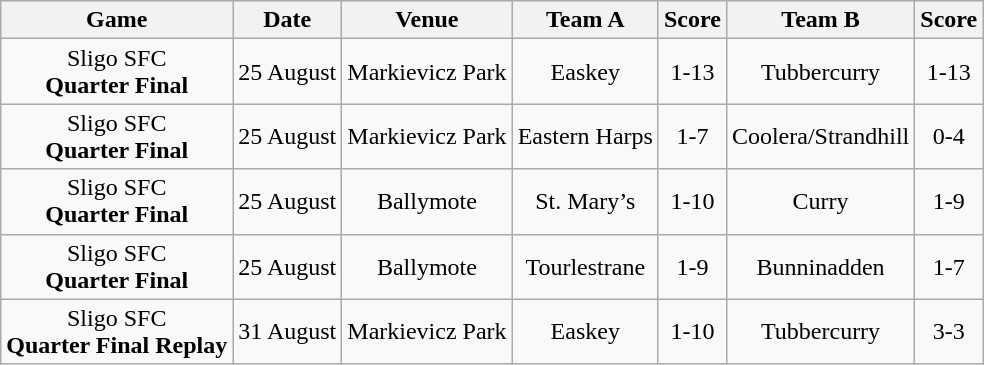<table class="wikitable">
<tr>
<th>Game</th>
<th>Date</th>
<th>Venue</th>
<th>Team A</th>
<th>Score</th>
<th>Team B</th>
<th>Score</th>
</tr>
<tr align="center">
<td>Sligo SFC<br><strong>Quarter Final</strong></td>
<td>25 August</td>
<td>Markievicz Park</td>
<td>Easkey</td>
<td>1-13</td>
<td>Tubbercurry</td>
<td>1-13</td>
</tr>
<tr align="center">
<td>Sligo SFC<br><strong>Quarter Final</strong></td>
<td>25 August</td>
<td>Markievicz Park</td>
<td>Eastern Harps</td>
<td>1-7</td>
<td>Coolera/Strandhill</td>
<td>0-4</td>
</tr>
<tr align="center">
<td>Sligo SFC<br><strong>Quarter Final</strong></td>
<td>25 August</td>
<td>Ballymote</td>
<td>St. Mary’s</td>
<td>1-10</td>
<td>Curry</td>
<td>1-9</td>
</tr>
<tr align="center">
<td>Sligo SFC<br><strong>Quarter Final</strong></td>
<td>25 August</td>
<td>Ballymote</td>
<td>Tourlestrane</td>
<td>1-9</td>
<td>Bunninadden</td>
<td>1-7</td>
</tr>
<tr align="center">
<td>Sligo SFC<br><strong>Quarter Final Replay</strong></td>
<td>31 August</td>
<td>Markievicz Park</td>
<td>Easkey</td>
<td>1-10</td>
<td>Tubbercurry</td>
<td>3-3</td>
</tr>
</table>
